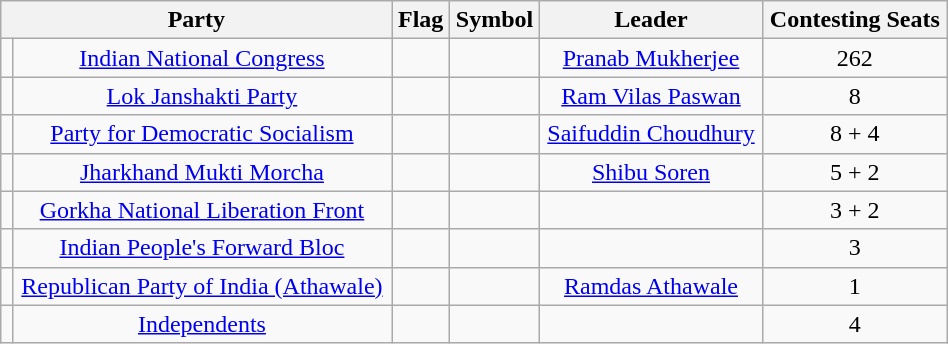<table class="wikitable" width=50%; style="text-align:center">
<tr>
<th colspan="2">Party</th>
<th>Flag</th>
<th>Symbol</th>
<th>Leader</th>
<th>Contesting Seats</th>
</tr>
<tr>
<td></td>
<td><a href='#'>Indian National Congress</a></td>
<td></td>
<td></td>
<td><a href='#'>Pranab Mukherjee</a></td>
<td>262</td>
</tr>
<tr>
<td></td>
<td><a href='#'>Lok Janshakti Party</a></td>
<td></td>
<td></td>
<td><a href='#'>Ram Vilas Paswan</a></td>
<td>8</td>
</tr>
<tr>
<td></td>
<td><a href='#'>Party for Democratic Socialism</a></td>
<td></td>
<td></td>
<td><a href='#'>Saifuddin Choudhury</a></td>
<td>8 + 4 </td>
</tr>
<tr>
<td></td>
<td><a href='#'>Jharkhand Mukti Morcha</a></td>
<td></td>
<td></td>
<td><a href='#'>Shibu Soren</a></td>
<td>5 + 2 </td>
</tr>
<tr>
<td></td>
<td><a href='#'>Gorkha National Liberation Front</a></td>
<td></td>
<td></td>
<td></td>
<td>3 + 2 </td>
</tr>
<tr>
<td></td>
<td><a href='#'>Indian People's Forward Bloc</a></td>
<td></td>
<td></td>
<td></td>
<td>3</td>
</tr>
<tr>
<td></td>
<td><a href='#'>Republican Party of India (Athawale)</a></td>
<td></td>
<td></td>
<td><a href='#'>Ramdas Athawale</a></td>
<td>1</td>
</tr>
<tr>
<td></td>
<td><a href='#'>Independents</a></td>
<td></td>
<td></td>
<td></td>
<td>4</td>
</tr>
</table>
